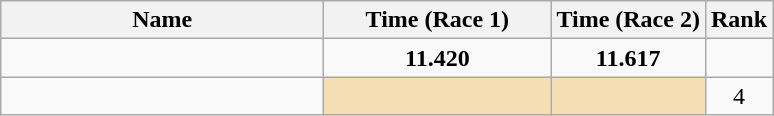<table class="wikitable" style="text-align:center;">
<tr>
<th style="width:13em">Name</th>
<th style="width:9em">Time (Race 1)</th>
<th>Time (Race 2)</th>
<th>Rank</th>
</tr>
<tr>
<td align=left></td>
<td><strong>11.420</strong></td>
<td><strong>11.617</strong></td>
<td></td>
</tr>
<tr>
<td align=left></td>
<td bgcolor=wheat></td>
<td bgcolor=wheat></td>
<td>4</td>
</tr>
</table>
